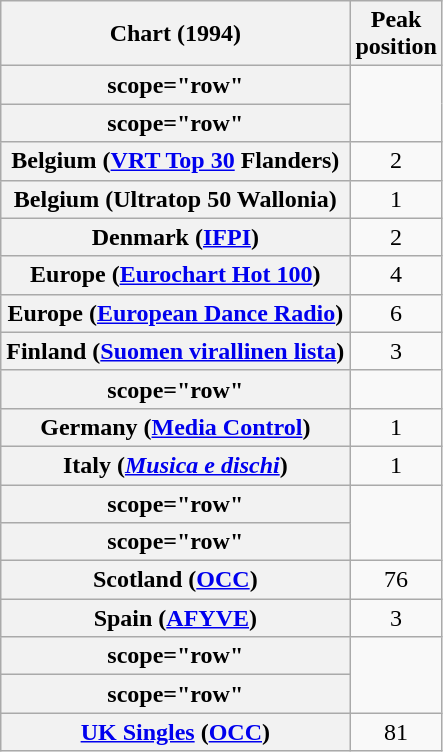<table class="wikitable sortable plainrowheaders">
<tr>
<th>Chart (1994)</th>
<th>Peak<br>position</th>
</tr>
<tr>
<th>scope="row"</th>
</tr>
<tr>
<th>scope="row"</th>
</tr>
<tr>
<th scope="row">Belgium (<a href='#'>VRT Top 30</a> Flanders)</th>
<td align="center">2</td>
</tr>
<tr>
<th scope="row"!scope="row">Belgium (Ultratop 50 Wallonia)</th>
<td align="center">1</td>
</tr>
<tr>
<th scope="row">Denmark (<a href='#'>IFPI</a>)</th>
<td align="center">2</td>
</tr>
<tr>
<th scope="row">Europe (<a href='#'>Eurochart Hot 100</a>)</th>
<td align="center">4</td>
</tr>
<tr>
<th scope="row">Europe (<a href='#'>European Dance Radio</a>)</th>
<td align="center">6</td>
</tr>
<tr>
<th scope="row">Finland (<a href='#'>Suomen virallinen lista</a>)</th>
<td align="center">3</td>
</tr>
<tr>
<th>scope="row"</th>
</tr>
<tr>
<th scope="row">Germany (<a href='#'>Media Control</a>)</th>
<td align="center">1</td>
</tr>
<tr>
<th scope="row">Italy (<em><a href='#'>Musica e dischi</a></em>)</th>
<td align="center">1</td>
</tr>
<tr>
<th>scope="row"</th>
</tr>
<tr>
<th>scope="row"</th>
</tr>
<tr>
<th scope="row">Scotland (<a href='#'>OCC</a>)</th>
<td align="center">76</td>
</tr>
<tr>
<th scope="row">Spain (<a href='#'>AFYVE</a>)</th>
<td align="center">3</td>
</tr>
<tr>
<th>scope="row"</th>
</tr>
<tr>
<th>scope="row"</th>
</tr>
<tr>
<th scope="row"><a href='#'>UK Singles</a> (<a href='#'>OCC</a>)</th>
<td align="center">81</td>
</tr>
</table>
